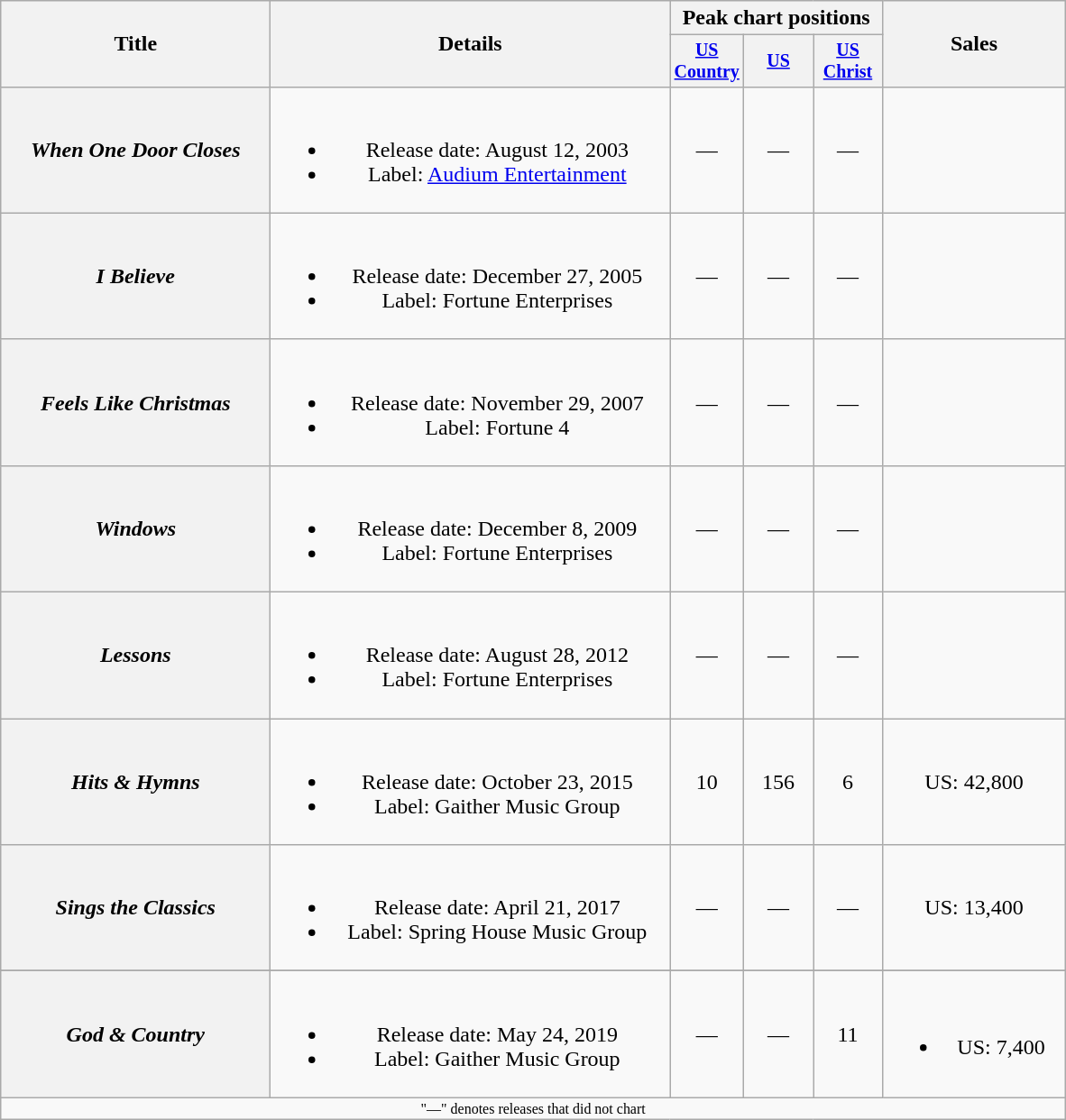<table class="wikitable plainrowheaders" style="text-align:center;">
<tr>
<th rowspan="2" style="width:12em;">Title</th>
<th rowspan="2" style="width:18em;">Details</th>
<th colspan="3">Peak chart positions</th>
<th rowspan="2" style="width:8em;">Sales</th>
</tr>
<tr style="font-size:smaller;">
<th width="45"><a href='#'>US Country</a><br></th>
<th width="45"><a href='#'>US</a><br></th>
<th width="45"><a href='#'>US Christ</a><br></th>
</tr>
<tr>
<th scope="row"><em>When One Door Closes</em></th>
<td><br><ul><li>Release date: August 12, 2003</li><li>Label: <a href='#'>Audium Entertainment</a></li></ul></td>
<td>—</td>
<td>—</td>
<td>—</td>
<td></td>
</tr>
<tr>
<th scope="row"><em>I Believe</em></th>
<td><br><ul><li>Release date: December 27, 2005</li><li>Label: Fortune Enterprises</li></ul></td>
<td>—</td>
<td>—</td>
<td>—</td>
<td></td>
</tr>
<tr>
<th scope="row"><em>Feels Like Christmas</em></th>
<td><br><ul><li>Release date: November 29, 2007</li><li>Label: Fortune 4</li></ul></td>
<td>—</td>
<td>—</td>
<td>—</td>
<td></td>
</tr>
<tr>
<th scope="row"><em>Windows</em></th>
<td><br><ul><li>Release date: December 8, 2009</li><li>Label: Fortune Enterprises</li></ul></td>
<td>—</td>
<td>—</td>
<td>—</td>
<td></td>
</tr>
<tr>
<th scope="row"><em>Lessons</em></th>
<td><br><ul><li>Release date: August 28, 2012</li><li>Label: Fortune Enterprises</li></ul></td>
<td>—</td>
<td>—</td>
<td>—</td>
<td></td>
</tr>
<tr>
<th scope="row"><em>Hits & Hymns</em></th>
<td><br><ul><li>Release date: October 23, 2015</li><li>Label: Gaither Music Group</li></ul></td>
<td>10</td>
<td>156</td>
<td>6</td>
<td>US: 42,800</td>
</tr>
<tr>
<th scope="row"><em>Sings the Classics</em></th>
<td><br><ul><li>Release date: April 21, 2017</li><li>Label: Spring House Music Group</li></ul></td>
<td>—</td>
<td>—</td>
<td>—</td>
<td>US: 13,400</td>
</tr>
<tr>
</tr>
<tr>
<th scope="row"><em>God & Country</em></th>
<td><br><ul><li>Release date: May 24, 2019</li><li>Label: Gaither Music Group</li></ul></td>
<td>—</td>
<td>—</td>
<td>11</td>
<td><br><ul><li>US: 7,400</li></ul></td>
</tr>
<tr>
<td colspan="6" style="font-size:8pt">"—" denotes releases that did not chart</td>
</tr>
</table>
